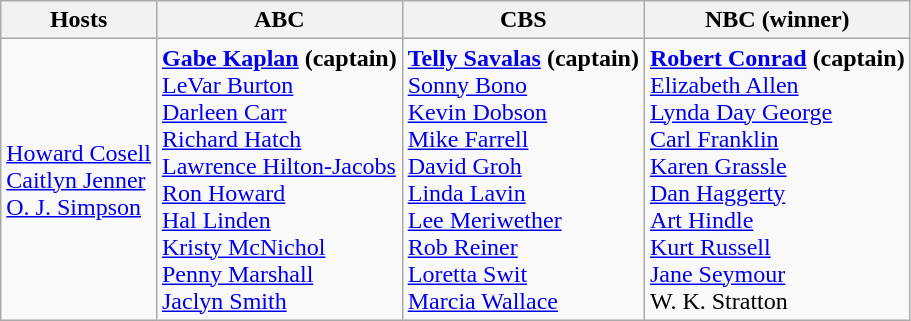<table class="wikitable">
<tr>
<th>Hosts</th>
<th>ABC</th>
<th>CBS</th>
<th>NBC (winner)</th>
</tr>
<tr>
<td><a href='#'>Howard Cosell</a><br><a href='#'>Caitlyn Jenner</a><br><a href='#'>O. J. Simpson</a></td>
<td><strong><a href='#'>Gabe Kaplan</a> (captain)</strong><br><a href='#'>LeVar Burton</a><br><a href='#'>Darleen Carr</a><br><a href='#'>Richard Hatch</a><br><a href='#'>Lawrence Hilton-Jacobs</a><br><a href='#'>Ron Howard</a><br><a href='#'>Hal Linden</a><br><a href='#'>Kristy McNichol</a><br><a href='#'>Penny Marshall</a><br><a href='#'>Jaclyn Smith</a></td>
<td><strong><a href='#'>Telly Savalas</a> (captain)</strong><br><a href='#'>Sonny Bono</a><br><a href='#'>Kevin Dobson</a><br><a href='#'>Mike Farrell</a><br><a href='#'>David Groh</a><br><a href='#'>Linda Lavin</a><br><a href='#'>Lee Meriwether</a><br><a href='#'>Rob Reiner</a><br><a href='#'>Loretta Swit</a><br><a href='#'>Marcia Wallace</a></td>
<td><strong><a href='#'>Robert Conrad</a> (captain)</strong><br><a href='#'>Elizabeth Allen</a><br><a href='#'>Lynda Day George</a><br><a href='#'>Carl Franklin</a><br><a href='#'>Karen Grassle</a><br><a href='#'>Dan Haggerty</a><br><a href='#'>Art Hindle</a><br><a href='#'>Kurt Russell</a><br><a href='#'>Jane Seymour</a><br>W. K. Stratton</td>
</tr>
</table>
